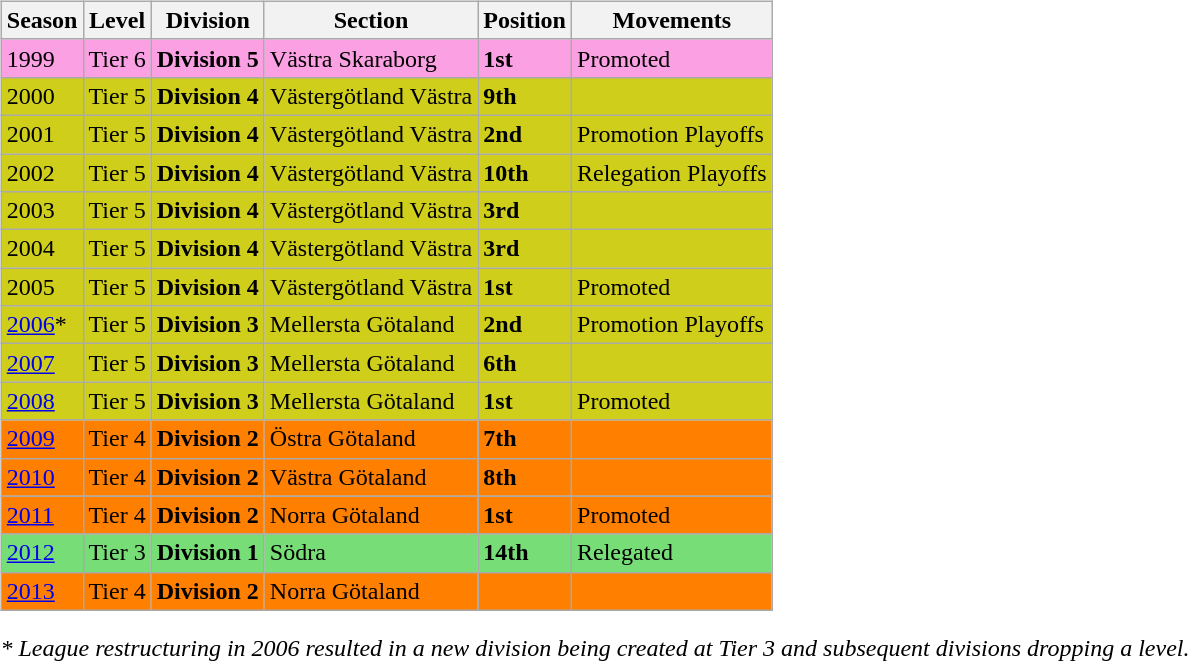<table>
<tr>
<td valign="top" width=0%><br><table class="wikitable">
<tr style="background:#f0f6fa;">
<th><strong>Season</strong></th>
<th><strong>Level</strong></th>
<th><strong>Division</strong></th>
<th><strong>Section</strong></th>
<th><strong>Position</strong></th>
<th><strong>Movements</strong></th>
</tr>
<tr>
<td style="background:#FBA0E3;">1999</td>
<td style="background:#FBA0E3;">Tier 6</td>
<td style="background:#FBA0E3;"><strong>Division 5</strong></td>
<td style="background:#FBA0E3;">Västra Skaraborg</td>
<td style="background:#FBA0E3;"><strong>1st</strong></td>
<td style="background:#FBA0E3;">Promoted</td>
</tr>
<tr>
<td style="background:#CECE1B;">2000</td>
<td style="background:#CECE1B;">Tier 5</td>
<td style="background:#CECE1B;"><strong>Division 4</strong></td>
<td style="background:#CECE1B;">Västergötland Västra</td>
<td style="background:#CECE1B;"><strong>9th</strong></td>
<td style="background:#CECE1B;"></td>
</tr>
<tr>
<td style="background:#CECE1B;">2001</td>
<td style="background:#CECE1B;">Tier 5</td>
<td style="background:#CECE1B;"><strong>Division 4</strong></td>
<td style="background:#CECE1B;">Västergötland Västra</td>
<td style="background:#CECE1B;"><strong>2nd</strong></td>
<td style="background:#CECE1B;">Promotion Playoffs</td>
</tr>
<tr>
<td style="background:#CECE1B;">2002</td>
<td style="background:#CECE1B;">Tier 5</td>
<td style="background:#CECE1B;"><strong>Division 4</strong></td>
<td style="background:#CECE1B;">Västergötland Västra</td>
<td style="background:#CECE1B;"><strong>10th</strong></td>
<td style="background:#CECE1B;">Relegation Playoffs</td>
</tr>
<tr>
<td style="background:#CECE1B;">2003</td>
<td style="background:#CECE1B;">Tier 5</td>
<td style="background:#CECE1B;"><strong>Division 4</strong></td>
<td style="background:#CECE1B;">Västergötland Västra</td>
<td style="background:#CECE1B;"><strong>3rd</strong></td>
<td style="background:#CECE1B;"></td>
</tr>
<tr>
<td style="background:#CECE1B;">2004</td>
<td style="background:#CECE1B;">Tier 5</td>
<td style="background:#CECE1B;"><strong>Division 4</strong></td>
<td style="background:#CECE1B;">Västergötland Västra</td>
<td style="background:#CECE1B;"><strong>3rd</strong></td>
<td style="background:#CECE1B;"></td>
</tr>
<tr>
<td style="background:#CECE1B;">2005</td>
<td style="background:#CECE1B;">Tier 5</td>
<td style="background:#CECE1B;"><strong>Division 4</strong></td>
<td style="background:#CECE1B;">Västergötland Västra</td>
<td style="background:#CECE1B;"><strong>1st</strong></td>
<td style="background:#CECE1B;">Promoted</td>
</tr>
<tr>
<td style="background:#CECE1B;"><a href='#'>2006</a>*</td>
<td style="background:#CECE1B;">Tier 5</td>
<td style="background:#CECE1B;"><strong>Division 3</strong></td>
<td style="background:#CECE1B;">Mellersta Götaland</td>
<td style="background:#CECE1B;"><strong>2nd</strong></td>
<td style="background:#CECE1B;">Promotion Playoffs</td>
</tr>
<tr>
<td style="background:#CECE1B;"><a href='#'>2007</a></td>
<td style="background:#CECE1B;">Tier 5</td>
<td style="background:#CECE1B;"><strong>Division 3</strong></td>
<td style="background:#CECE1B;">Mellersta Götaland</td>
<td style="background:#CECE1B;"><strong>6th</strong></td>
<td style="background:#CECE1B;"></td>
</tr>
<tr>
<td style="background:#CECE1B;"><a href='#'>2008</a></td>
<td style="background:#CECE1B;">Tier 5</td>
<td style="background:#CECE1B;"><strong>Division 3</strong></td>
<td style="background:#CECE1B;">Mellersta Götaland</td>
<td style="background:#CECE1B;"><strong>1st</strong></td>
<td style="background:#CECE1B;">Promoted</td>
</tr>
<tr>
<td style="background:#FF7F00;"><a href='#'>2009</a></td>
<td style="background:#FF7F00;">Tier 4</td>
<td style="background:#FF7F00;"><strong>Division 2</strong></td>
<td style="background:#FF7F00;">Östra Götaland</td>
<td style="background:#FF7F00;"><strong>7th</strong></td>
<td style="background:#FF7F00;"></td>
</tr>
<tr>
<td style="background:#FF7F00;"><a href='#'>2010</a></td>
<td style="background:#FF7F00;">Tier 4</td>
<td style="background:#FF7F00;"><strong>Division 2</strong></td>
<td style="background:#FF7F00;">Västra Götaland</td>
<td style="background:#FF7F00;"><strong>8th</strong></td>
<td style="background:#FF7F00;"></td>
</tr>
<tr>
<td style="background:#FF7F00;"><a href='#'>2011</a></td>
<td style="background:#FF7F00;">Tier 4</td>
<td style="background:#FF7F00;"><strong>Division 2</strong></td>
<td style="background:#FF7F00;">Norra Götaland</td>
<td style="background:#FF7F00;"><strong>1st</strong></td>
<td style="background:#FF7F00;">Promoted</td>
</tr>
<tr>
<td style="background:#77DD77;"><a href='#'>2012</a></td>
<td style="background:#77DD77;">Tier 3</td>
<td style="background:#77DD77;"><strong>Division 1</strong></td>
<td style="background:#77DD77;">Södra</td>
<td style="background:#77DD77;"><strong>14th</strong></td>
<td style="background:#77DD77;">Relegated</td>
</tr>
<tr>
<td style="background:#FF7F00;"><a href='#'>2013</a></td>
<td style="background:#FF7F00;">Tier 4</td>
<td style="background:#FF7F00;"><strong>Division 2</strong></td>
<td style="background:#FF7F00;">Norra Götaland</td>
<td style="background:#FF7F00;"></td>
<td style="background:#FF7F00;"></td>
</tr>
</table>
<em>* League restructuring in 2006 resulted in a new division being created at Tier 3 and subsequent divisions dropping a level.</em>

</td>
</tr>
</table>
